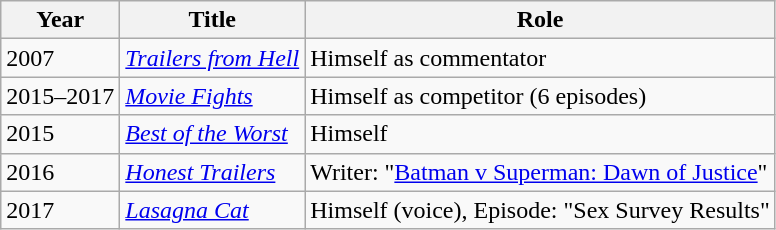<table class="wikitable">
<tr>
<th>Year</th>
<th>Title</th>
<th>Role</th>
</tr>
<tr>
<td>2007</td>
<td><em><a href='#'>Trailers from Hell</a></em></td>
<td>Himself as commentator</td>
</tr>
<tr>
<td>2015–2017</td>
<td><em><a href='#'>Movie Fights</a></em></td>
<td>Himself as competitor (6 episodes)</td>
</tr>
<tr>
<td>2015</td>
<td><em><a href='#'>Best of the Worst</a></em></td>
<td>Himself</td>
</tr>
<tr>
<td>2016</td>
<td><em><a href='#'>Honest Trailers</a></em></td>
<td>Writer: "<a href='#'>Batman v Superman: Dawn of Justice</a>"</td>
</tr>
<tr>
<td>2017</td>
<td><em><a href='#'>Lasagna Cat</a></em></td>
<td>Himself (voice), Episode: "Sex Survey Results"</td>
</tr>
</table>
